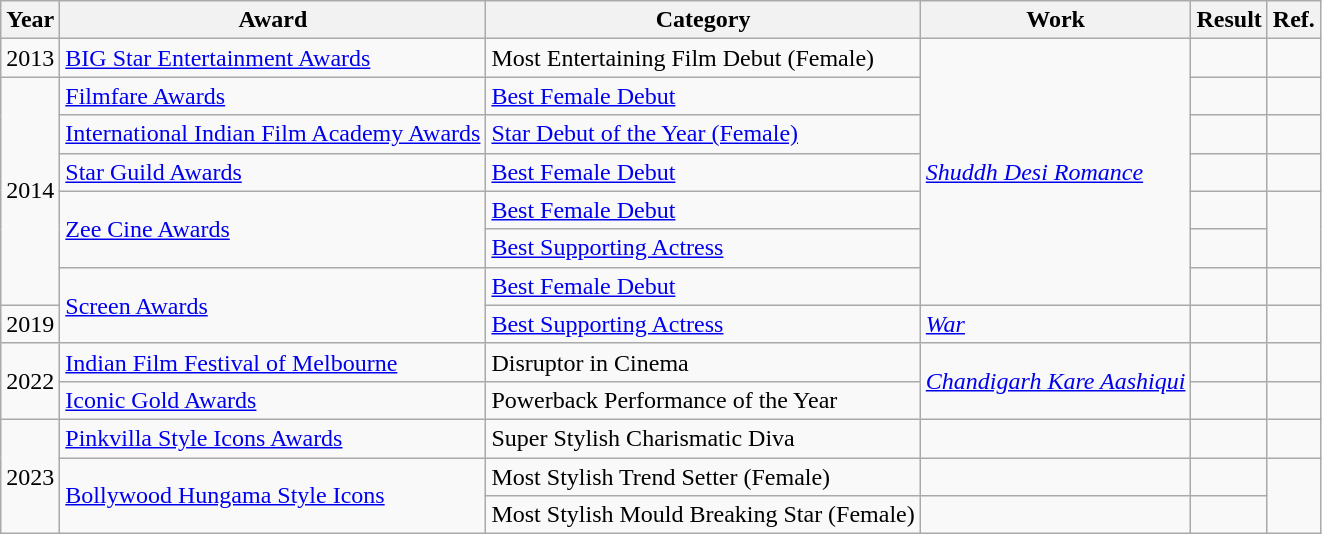<table class="wikitable plainrowheaders">
<tr>
<th>Year</th>
<th>Award</th>
<th>Category</th>
<th>Work</th>
<th>Result</th>
<th>Ref.</th>
</tr>
<tr>
<td>2013</td>
<td><a href='#'>BIG Star Entertainment Awards</a></td>
<td>Most Entertaining Film Debut (Female)</td>
<td rowspan="7"><em><a href='#'>Shuddh Desi Romance</a></em></td>
<td></td>
<td></td>
</tr>
<tr>
<td rowspan="6">2014</td>
<td><a href='#'>Filmfare Awards</a></td>
<td><a href='#'>Best Female Debut</a></td>
<td></td>
<td></td>
</tr>
<tr>
<td><a href='#'>International Indian Film Academy Awards</a></td>
<td><a href='#'>Star Debut of the Year (Female)</a></td>
<td></td>
<td></td>
</tr>
<tr>
<td><a href='#'>Star Guild Awards</a></td>
<td><a href='#'>Best Female Debut</a></td>
<td></td>
<td></td>
</tr>
<tr>
<td rowspan="2"><a href='#'>Zee Cine Awards</a></td>
<td><a href='#'>Best Female Debut</a></td>
<td></td>
<td rowspan="2"></td>
</tr>
<tr>
<td><a href='#'>Best Supporting Actress</a></td>
<td></td>
</tr>
<tr>
<td rowspan="2"><a href='#'>Screen Awards</a></td>
<td><a href='#'>Best Female Debut</a></td>
<td></td>
<td></td>
</tr>
<tr>
<td>2019</td>
<td><a href='#'>Best Supporting Actress</a></td>
<td><em><a href='#'>War</a></em></td>
<td></td>
<td></td>
</tr>
<tr>
<td rowspan="2">2022</td>
<td><a href='#'>Indian Film Festival of Melbourne</a></td>
<td>Disruptor in Cinema</td>
<td rowspan="2"><em><a href='#'>Chandigarh Kare Aashiqui</a></em></td>
<td></td>
<td></td>
</tr>
<tr>
<td><a href='#'>Iconic Gold Awards</a></td>
<td>Powerback Performance of the Year</td>
<td></td>
<td></td>
</tr>
<tr>
<td rowspan="3">2023</td>
<td><a href='#'>Pinkvilla Style Icons Awards</a></td>
<td>Super Stylish Charismatic Diva</td>
<td></td>
<td></td>
<td></td>
</tr>
<tr>
<td rowspan="2"><a href='#'>Bollywood Hungama Style Icons</a></td>
<td>Most Stylish Trend Setter (Female)</td>
<td></td>
<td></td>
<td rowspan="2"></td>
</tr>
<tr>
<td>Most Stylish Mould Breaking Star (Female)</td>
<td></td>
<td></td>
</tr>
</table>
